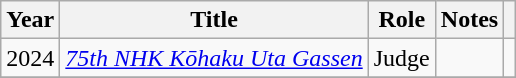<table class="wikitable">
<tr>
<th>Year</th>
<th>Title</th>
<th>Role</th>
<th>Notes</th>
<th></th>
</tr>
<tr>
<td>2024</td>
<td><em><a href='#'>75th NHK Kōhaku Uta Gassen</a></em></td>
<td>Judge</td>
<td></td>
<td></td>
</tr>
<tr>
</tr>
</table>
